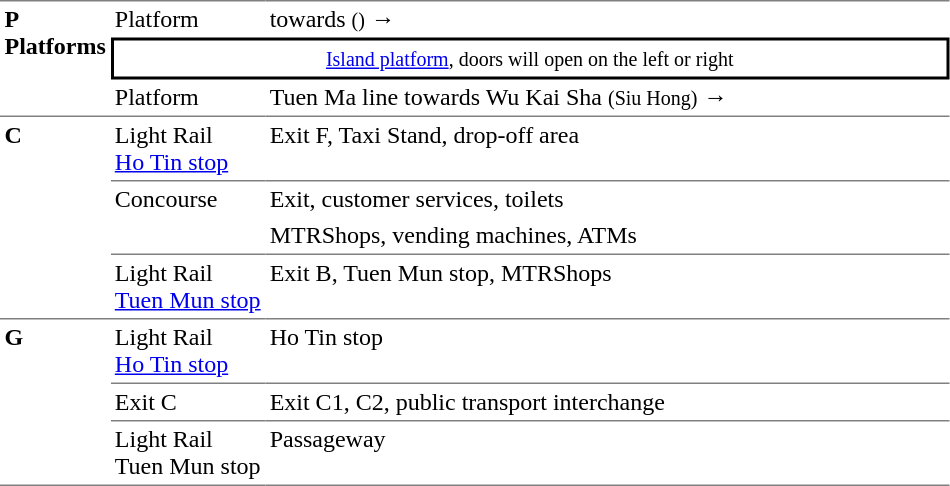<table border=0 cellspacing=0 cellpadding=3>
<tr>
<td style="border-top:solid 1px gray;border-bottom:solid 1px gray;width:40px;vertical-align:top;" rowspan=3><strong>P<br>Platforms</strong></td>
<td style="border-top:solid 1px gray;">Platform </td>
<td style="border-top:solid 1px gray;width:450px;">  towards  <small>()</small> →</td>
</tr>
<tr>
<td style="border-top:solid 2px black;border-right:solid 2px black;border-left:solid 2px black;border-bottom:solid 2px black;text-align:center;" colspan=2><small><a href='#'>Island platform</a>, doors will open on the left or right</small></td>
</tr>
<tr>
<td style="border-bottom:solid 1px gray;">Platform </td>
<td style="border-bottom:solid 1px gray;">  Tuen Ma line towards Wu Kai Sha <small>(Siu Hong)</small> →</td>
</tr>
<tr>
<td style="border-bottom:solid 1px gray;vertical-align:top;" rowspan=4><strong>C</strong></td>
<td style="border-bottom:solid 1px gray;vertical-align:top;">Light Rail <br><a href='#'>Ho Tin stop</a></td>
<td style="border-bottom:solid 1px gray;vertical-align:top;">Exit F, Taxi Stand, drop-off area</td>
</tr>
<tr>
<td style="border-bottom:solid 1px gray;vertical-align:top;" rowspan=2>Concourse</td>
<td valign=top>Exit, customer services, toilets</td>
</tr>
<tr>
<td style="border-bottom:solid 1px gray;">MTRShops, vending machines, ATMs</td>
</tr>
<tr>
<td style="border-bottom:solid 1px gray;vertical-align:top;">Light Rail <br><a href='#'>Tuen Mun stop</a></td>
<td style="border-bottom:solid 1px gray;vertical-align:top;">Exit B,  Tuen Mun stop, MTRShops</td>
</tr>
<tr>
<td style="border-bottom:solid 1px gray;vertical-align:top;" rowspan=3><strong>G</strong></td>
<td style="border-bottom:solid 1px gray;vertical-align:top;">Light Rail<br><a href='#'>Ho Tin stop</a></td>
<td style="border-bottom:solid 1px gray;vertical-align:top;"> Ho Tin stop</td>
</tr>
<tr>
<td style="border-bottom:solid 1px gray;vertical-align:top;">Exit C</td>
<td style="border-bottom:solid 1px gray;vertical-align:top;">Exit C1, C2, public transport interchange</td>
</tr>
<tr>
<td style="border-bottom:solid 1px gray;vertical-align:top;">Light Rail <br>Tuen Mun stop</td>
<td style="border-bottom:solid 1px gray;vertical-align:top;">Passageway</td>
</tr>
</table>
